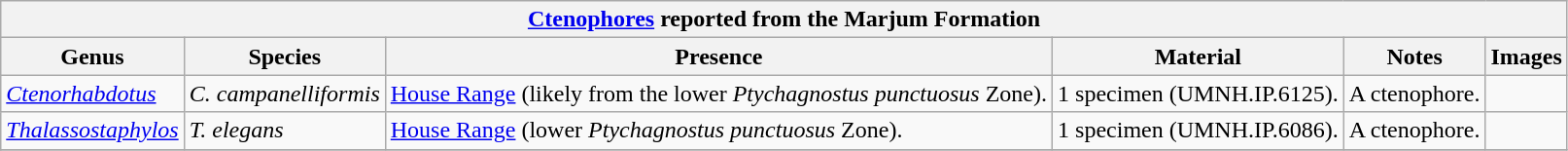<table class="wikitable" align="center">
<tr>
<th colspan="6" align="center"><strong><a href='#'>Ctenophores</a> reported from the Marjum Formation</strong></th>
</tr>
<tr>
<th>Genus</th>
<th>Species</th>
<th>Presence</th>
<th><strong>Material</strong></th>
<th>Notes</th>
<th>Images</th>
</tr>
<tr>
<td><em><a href='#'>Ctenorhabdotus</a></em></td>
<td><em>C. campanelliformis</em></td>
<td><a href='#'>House Range</a> (likely from the lower <em>Ptychagnostus punctuosus</em> Zone).</td>
<td>1 specimen (UMNH.IP.6125).</td>
<td>A ctenophore.</td>
<td></td>
</tr>
<tr>
<td><em><a href='#'>Thalassostaphylos</a></em></td>
<td><em>T. elegans</em></td>
<td><a href='#'>House Range</a> (lower <em>Ptychagnostus punctuosus</em> Zone).</td>
<td>1 specimen (UMNH.IP.6086).</td>
<td>A ctenophore.</td>
<td></td>
</tr>
<tr>
</tr>
</table>
